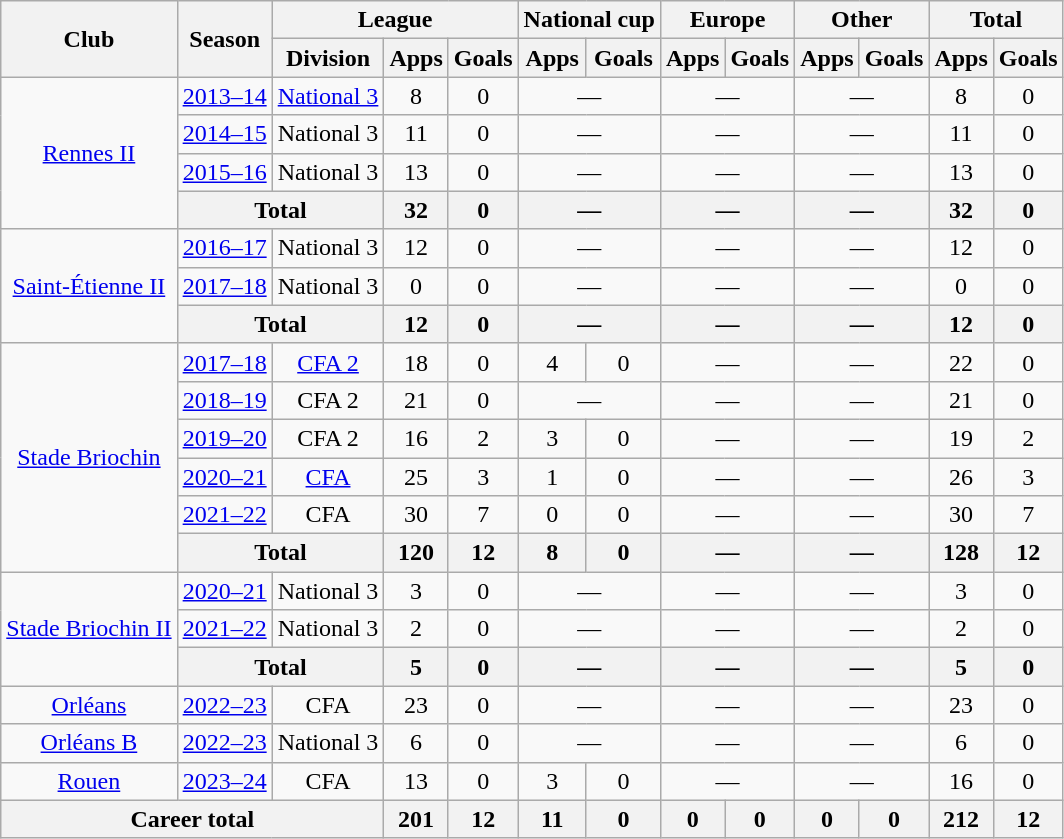<table class="wikitable" style="text-align: center">
<tr>
<th rowspan="2">Club</th>
<th rowspan="2">Season</th>
<th colspan="3">League</th>
<th colspan="2">National cup</th>
<th colspan="2">Europe</th>
<th colspan="2">Other</th>
<th colspan="2">Total</th>
</tr>
<tr>
<th>Division</th>
<th>Apps</th>
<th>Goals</th>
<th>Apps</th>
<th>Goals</th>
<th>Apps</th>
<th>Goals</th>
<th>Apps</th>
<th>Goals</th>
<th>Apps</th>
<th>Goals</th>
</tr>
<tr>
<td rowspan="4"><a href='#'>Rennes II</a></td>
<td><a href='#'>2013–14</a></td>
<td><a href='#'>National 3</a></td>
<td>8</td>
<td>0</td>
<td colspan="2">—</td>
<td colspan="2">—</td>
<td colspan="2">—</td>
<td>8</td>
<td>0</td>
</tr>
<tr>
<td><a href='#'>2014–15</a></td>
<td>National 3</td>
<td>11</td>
<td>0</td>
<td colspan="2">—</td>
<td colspan="2">—</td>
<td colspan="2">—</td>
<td>11</td>
<td>0</td>
</tr>
<tr>
<td><a href='#'>2015–16</a></td>
<td>National 3</td>
<td>13</td>
<td>0</td>
<td colspan="2">—</td>
<td colspan="2">—</td>
<td colspan="2">—</td>
<td>13</td>
<td>0</td>
</tr>
<tr>
<th colspan="2">Total</th>
<th>32</th>
<th>0</th>
<th colspan="2">—</th>
<th colspan="2">—</th>
<th colspan="2">—</th>
<th>32</th>
<th>0</th>
</tr>
<tr>
<td rowspan="3"><a href='#'>Saint-Étienne II</a></td>
<td><a href='#'>2016–17</a></td>
<td>National 3</td>
<td>12</td>
<td>0</td>
<td colspan="2">—</td>
<td colspan="2">—</td>
<td colspan="2">—</td>
<td>12</td>
<td>0</td>
</tr>
<tr>
<td><a href='#'>2017–18</a></td>
<td>National 3</td>
<td>0</td>
<td>0</td>
<td colspan="2">—</td>
<td colspan="2">—</td>
<td colspan="2">—</td>
<td>0</td>
<td>0</td>
</tr>
<tr>
<th colspan="2">Total</th>
<th>12</th>
<th>0</th>
<th colspan="2">—</th>
<th colspan="2">—</th>
<th colspan="2">—</th>
<th>12</th>
<th>0</th>
</tr>
<tr>
<td rowspan="6"><a href='#'>Stade Briochin</a></td>
<td><a href='#'>2017–18</a></td>
<td><a href='#'>CFA 2</a></td>
<td>18</td>
<td>0</td>
<td>4</td>
<td>0</td>
<td colspan="2">—</td>
<td colspan="2">—</td>
<td>22</td>
<td>0</td>
</tr>
<tr>
<td><a href='#'>2018–19</a></td>
<td>CFA 2</td>
<td>21</td>
<td>0</td>
<td colspan="2">—</td>
<td colspan="2">—</td>
<td colspan="2">—</td>
<td>21</td>
<td>0</td>
</tr>
<tr>
<td><a href='#'>2019–20</a></td>
<td>CFA 2</td>
<td>16</td>
<td>2</td>
<td>3</td>
<td>0</td>
<td colspan="2">—</td>
<td colspan="2">—</td>
<td>19</td>
<td>2</td>
</tr>
<tr>
<td><a href='#'>2020–21</a></td>
<td><a href='#'>CFA</a></td>
<td>25</td>
<td>3</td>
<td>1</td>
<td>0</td>
<td colspan="2">—</td>
<td colspan="2">—</td>
<td>26</td>
<td>3</td>
</tr>
<tr>
<td><a href='#'>2021–22</a></td>
<td>CFA</td>
<td>30</td>
<td>7</td>
<td>0</td>
<td>0</td>
<td colspan="2">—</td>
<td colspan="2">—</td>
<td>30</td>
<td>7</td>
</tr>
<tr>
<th colspan="2">Total</th>
<th>120</th>
<th>12</th>
<th>8</th>
<th>0</th>
<th colspan="2">—</th>
<th colspan="2">—</th>
<th>128</th>
<th>12</th>
</tr>
<tr>
<td rowspan="3"><a href='#'>Stade Briochin II</a></td>
<td><a href='#'>2020–21</a></td>
<td>National 3</td>
<td>3</td>
<td>0</td>
<td colspan="2">—</td>
<td colspan="2">—</td>
<td colspan="2">—</td>
<td>3</td>
<td>0</td>
</tr>
<tr>
<td><a href='#'>2021–22</a></td>
<td>National 3</td>
<td>2</td>
<td>0</td>
<td colspan="2">—</td>
<td colspan="2">—</td>
<td colspan="2">—</td>
<td>2</td>
<td>0</td>
</tr>
<tr>
<th colspan="2">Total</th>
<th>5</th>
<th>0</th>
<th colspan="2">—</th>
<th colspan="2">—</th>
<th colspan="2">—</th>
<th>5</th>
<th>0</th>
</tr>
<tr>
<td><a href='#'>Orléans</a></td>
<td><a href='#'>2022–23</a></td>
<td>CFA</td>
<td>23</td>
<td>0</td>
<td colspan="2">—</td>
<td colspan="2">—</td>
<td colspan="2">—</td>
<td>23</td>
<td>0</td>
</tr>
<tr>
<td><a href='#'>Orléans B</a></td>
<td><a href='#'>2022–23</a></td>
<td>National 3</td>
<td>6</td>
<td>0</td>
<td colspan="2">—</td>
<td colspan="2">—</td>
<td colspan="2">—</td>
<td>6</td>
<td>0</td>
</tr>
<tr>
<td><a href='#'>Rouen</a></td>
<td><a href='#'>2023–24</a></td>
<td>CFA</td>
<td>13</td>
<td>0</td>
<td>3</td>
<td>0</td>
<td colspan="2">—</td>
<td colspan="2">—</td>
<td>16</td>
<td>0</td>
</tr>
<tr>
<th colspan="3">Career total</th>
<th>201</th>
<th>12</th>
<th>11</th>
<th>0</th>
<th>0</th>
<th>0</th>
<th>0</th>
<th>0</th>
<th>212</th>
<th>12</th>
</tr>
</table>
